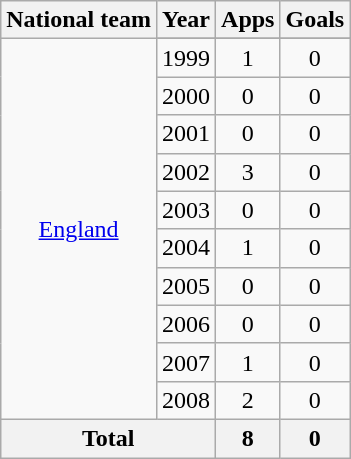<table class="wikitable" style="text-align: center">
<tr>
<th>National team</th>
<th>Year</th>
<th>Apps</th>
<th>Goals</th>
</tr>
<tr>
<td rowspan="11"><a href='#'>England</a></td>
</tr>
<tr>
<td>1999</td>
<td>1</td>
<td>0</td>
</tr>
<tr>
<td>2000</td>
<td>0</td>
<td>0</td>
</tr>
<tr>
<td>2001</td>
<td>0</td>
<td>0</td>
</tr>
<tr ->
<td>2002</td>
<td>3</td>
<td>0</td>
</tr>
<tr>
<td>2003</td>
<td>0</td>
<td>0</td>
</tr>
<tr>
<td>2004</td>
<td>1</td>
<td>0</td>
</tr>
<tr>
<td>2005</td>
<td>0</td>
<td>0</td>
</tr>
<tr>
<td>2006</td>
<td>0</td>
<td>0</td>
</tr>
<tr>
<td>2007</td>
<td>1</td>
<td>0</td>
</tr>
<tr>
<td>2008</td>
<td>2</td>
<td>0</td>
</tr>
<tr>
<th colspan="2">Total</th>
<th>8</th>
<th>0</th>
</tr>
</table>
